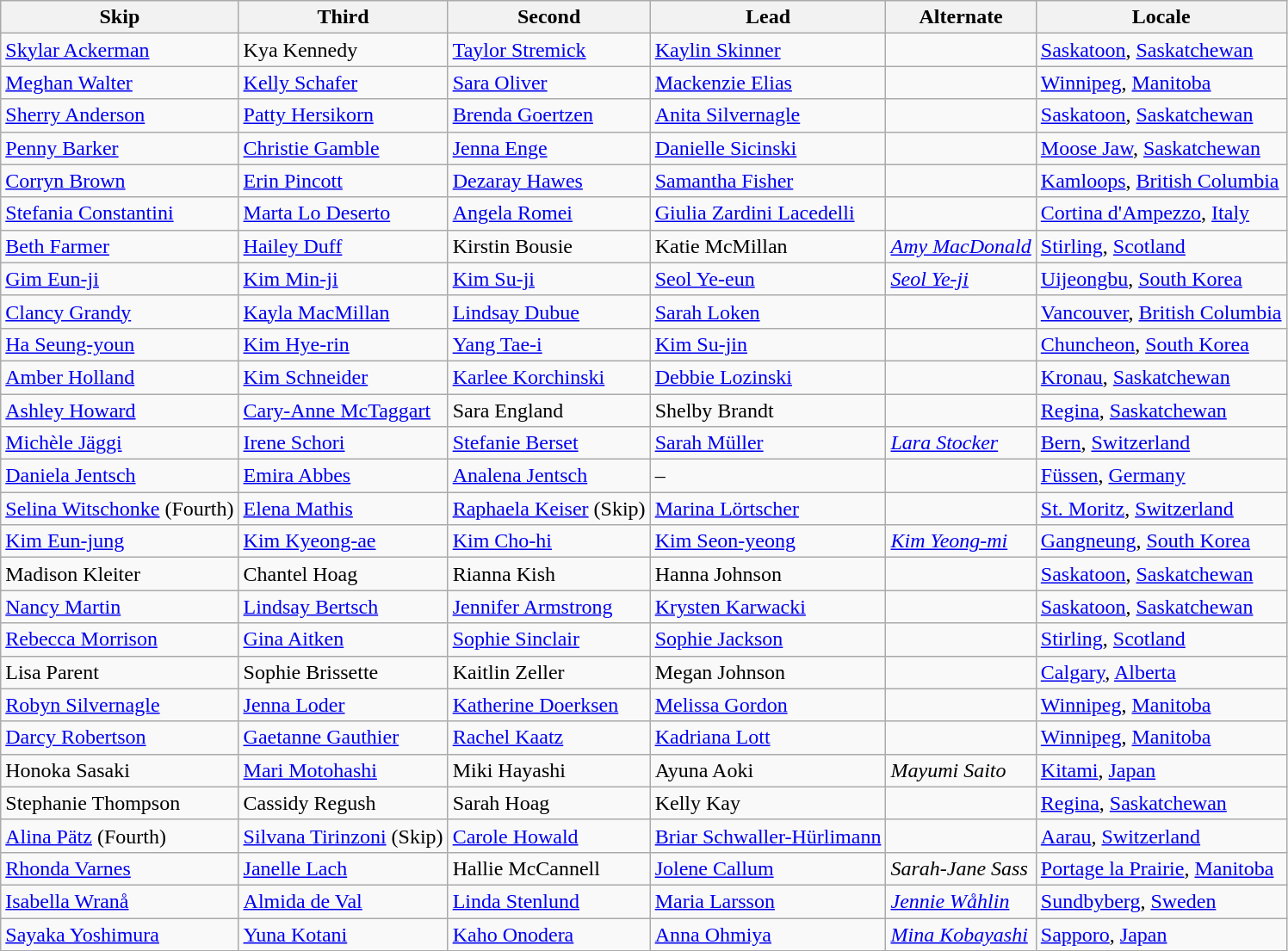<table class=wikitable>
<tr>
<th scope="col">Skip</th>
<th scope="col">Third</th>
<th scope="col">Second</th>
<th scope="col">Lead</th>
<th scope="col">Alternate</th>
<th scope="col">Locale</th>
</tr>
<tr>
<td><a href='#'>Skylar Ackerman</a></td>
<td>Kya Kennedy</td>
<td><a href='#'>Taylor Stremick</a></td>
<td><a href='#'>Kaylin Skinner</a></td>
<td></td>
<td> <a href='#'>Saskatoon</a>, <a href='#'>Saskatchewan</a></td>
</tr>
<tr>
<td><a href='#'>Meghan Walter</a></td>
<td><a href='#'>Kelly Schafer</a></td>
<td><a href='#'>Sara Oliver</a></td>
<td><a href='#'>Mackenzie Elias</a></td>
<td></td>
<td> <a href='#'>Winnipeg</a>, <a href='#'>Manitoba</a></td>
</tr>
<tr>
<td><a href='#'>Sherry Anderson</a></td>
<td><a href='#'>Patty Hersikorn</a></td>
<td><a href='#'>Brenda Goertzen</a></td>
<td><a href='#'>Anita Silvernagle</a></td>
<td></td>
<td> <a href='#'>Saskatoon</a>, <a href='#'>Saskatchewan</a></td>
</tr>
<tr>
<td><a href='#'>Penny Barker</a></td>
<td><a href='#'>Christie Gamble</a></td>
<td><a href='#'>Jenna Enge</a></td>
<td><a href='#'>Danielle Sicinski</a></td>
<td></td>
<td> <a href='#'>Moose Jaw</a>, <a href='#'>Saskatchewan</a></td>
</tr>
<tr>
<td><a href='#'>Corryn Brown</a></td>
<td><a href='#'>Erin Pincott</a></td>
<td><a href='#'>Dezaray Hawes</a></td>
<td><a href='#'>Samantha Fisher</a></td>
<td></td>
<td> <a href='#'>Kamloops</a>, <a href='#'>British Columbia</a></td>
</tr>
<tr>
<td><a href='#'>Stefania Constantini</a></td>
<td><a href='#'>Marta Lo Deserto</a></td>
<td><a href='#'>Angela Romei</a></td>
<td><a href='#'>Giulia Zardini Lacedelli</a></td>
<td></td>
<td> <a href='#'>Cortina d'Ampezzo</a>, <a href='#'>Italy</a></td>
</tr>
<tr>
<td><a href='#'>Beth Farmer</a></td>
<td><a href='#'>Hailey Duff</a></td>
<td>Kirstin Bousie</td>
<td>Katie McMillan</td>
<td><em><a href='#'>Amy MacDonald</a></em></td>
<td> <a href='#'>Stirling</a>, <a href='#'>Scotland</a></td>
</tr>
<tr>
<td><a href='#'>Gim Eun-ji</a></td>
<td><a href='#'>Kim Min-ji</a></td>
<td><a href='#'>Kim Su-ji</a></td>
<td><a href='#'>Seol Ye-eun</a></td>
<td><em><a href='#'>Seol Ye-ji</a></em></td>
<td> <a href='#'>Uijeongbu</a>, <a href='#'>South Korea</a></td>
</tr>
<tr>
<td><a href='#'>Clancy Grandy</a></td>
<td><a href='#'>Kayla MacMillan</a></td>
<td><a href='#'>Lindsay Dubue</a></td>
<td><a href='#'>Sarah Loken</a></td>
<td></td>
<td> <a href='#'>Vancouver</a>, <a href='#'>British Columbia</a></td>
</tr>
<tr>
<td><a href='#'>Ha Seung-youn</a></td>
<td><a href='#'>Kim Hye-rin</a></td>
<td><a href='#'>Yang Tae-i</a></td>
<td><a href='#'>Kim Su-jin</a></td>
<td></td>
<td> <a href='#'>Chuncheon</a>, <a href='#'>South Korea</a></td>
</tr>
<tr>
<td><a href='#'>Amber Holland</a></td>
<td><a href='#'>Kim Schneider</a></td>
<td><a href='#'>Karlee Korchinski</a></td>
<td><a href='#'>Debbie Lozinski</a></td>
<td></td>
<td> <a href='#'>Kronau</a>, <a href='#'>Saskatchewan</a></td>
</tr>
<tr>
<td><a href='#'>Ashley Howard</a></td>
<td><a href='#'>Cary-Anne McTaggart</a></td>
<td>Sara England</td>
<td>Shelby Brandt</td>
<td></td>
<td> <a href='#'>Regina</a>, <a href='#'>Saskatchewan</a></td>
</tr>
<tr>
<td><a href='#'>Michèle Jäggi</a></td>
<td><a href='#'>Irene Schori</a></td>
<td><a href='#'>Stefanie Berset</a></td>
<td><a href='#'>Sarah Müller</a></td>
<td><em><a href='#'>Lara Stocker</a></em></td>
<td> <a href='#'>Bern</a>, <a href='#'>Switzerland</a></td>
</tr>
<tr>
<td><a href='#'>Daniela Jentsch</a></td>
<td><a href='#'>Emira Abbes</a></td>
<td><a href='#'>Analena Jentsch</a></td>
<td>–</td>
<td></td>
<td> <a href='#'>Füssen</a>, <a href='#'>Germany</a></td>
</tr>
<tr>
<td><a href='#'>Selina Witschonke</a> (Fourth)</td>
<td><a href='#'>Elena Mathis</a></td>
<td><a href='#'>Raphaela Keiser</a> (Skip)</td>
<td><a href='#'>Marina Lörtscher</a></td>
<td></td>
<td> <a href='#'>St. Moritz</a>, <a href='#'>Switzerland</a></td>
</tr>
<tr>
<td><a href='#'>Kim Eun-jung</a></td>
<td><a href='#'>Kim Kyeong-ae</a></td>
<td><a href='#'>Kim Cho-hi</a></td>
<td><a href='#'>Kim Seon-yeong</a></td>
<td><em><a href='#'>Kim Yeong-mi</a></em></td>
<td> <a href='#'>Gangneung</a>, <a href='#'>South Korea</a></td>
</tr>
<tr>
<td>Madison Kleiter</td>
<td>Chantel Hoag</td>
<td>Rianna Kish</td>
<td>Hanna Johnson</td>
<td></td>
<td> <a href='#'>Saskatoon</a>, <a href='#'>Saskatchewan</a></td>
</tr>
<tr>
<td><a href='#'>Nancy Martin</a></td>
<td><a href='#'>Lindsay Bertsch</a></td>
<td><a href='#'>Jennifer Armstrong</a></td>
<td><a href='#'>Krysten Karwacki</a></td>
<td></td>
<td> <a href='#'>Saskatoon</a>, <a href='#'>Saskatchewan</a></td>
</tr>
<tr>
<td><a href='#'>Rebecca Morrison</a></td>
<td><a href='#'>Gina Aitken</a></td>
<td><a href='#'>Sophie Sinclair</a></td>
<td><a href='#'>Sophie Jackson</a></td>
<td></td>
<td> <a href='#'>Stirling</a>, <a href='#'>Scotland</a></td>
</tr>
<tr>
<td>Lisa Parent</td>
<td>Sophie Brissette</td>
<td>Kaitlin Zeller</td>
<td>Megan Johnson</td>
<td></td>
<td> <a href='#'>Calgary</a>, <a href='#'>Alberta</a></td>
</tr>
<tr>
<td><a href='#'>Robyn Silvernagle</a></td>
<td><a href='#'>Jenna Loder</a></td>
<td><a href='#'>Katherine Doerksen</a></td>
<td><a href='#'>Melissa Gordon</a></td>
<td></td>
<td> <a href='#'>Winnipeg</a>, <a href='#'>Manitoba</a></td>
</tr>
<tr>
<td><a href='#'>Darcy Robertson</a></td>
<td><a href='#'>Gaetanne Gauthier</a></td>
<td><a href='#'>Rachel Kaatz</a></td>
<td><a href='#'>Kadriana Lott</a></td>
<td></td>
<td> <a href='#'>Winnipeg</a>, <a href='#'>Manitoba</a></td>
</tr>
<tr>
<td>Honoka Sasaki</td>
<td><a href='#'>Mari Motohashi</a></td>
<td>Miki Hayashi</td>
<td>Ayuna Aoki</td>
<td><em>Mayumi Saito</em></td>
<td> <a href='#'>Kitami</a>, <a href='#'>Japan</a></td>
</tr>
<tr>
<td>Stephanie Thompson</td>
<td>Cassidy Regush</td>
<td>Sarah Hoag</td>
<td>Kelly Kay</td>
<td></td>
<td> <a href='#'>Regina</a>, <a href='#'>Saskatchewan</a></td>
</tr>
<tr>
<td><a href='#'>Alina Pätz</a> (Fourth)</td>
<td><a href='#'>Silvana Tirinzoni</a> (Skip)</td>
<td><a href='#'>Carole Howald</a></td>
<td><a href='#'>Briar Schwaller-Hürlimann</a></td>
<td></td>
<td> <a href='#'>Aarau</a>, <a href='#'>Switzerland</a></td>
</tr>
<tr>
<td><a href='#'>Rhonda Varnes</a></td>
<td><a href='#'>Janelle Lach</a></td>
<td>Hallie McCannell</td>
<td><a href='#'>Jolene Callum</a></td>
<td><em>Sarah-Jane Sass</em></td>
<td> <a href='#'>Portage la Prairie</a>, <a href='#'>Manitoba</a></td>
</tr>
<tr>
<td><a href='#'>Isabella Wranå</a></td>
<td><a href='#'>Almida de Val</a></td>
<td><a href='#'>Linda Stenlund</a></td>
<td><a href='#'>Maria Larsson</a></td>
<td><em><a href='#'>Jennie Wåhlin</a></em></td>
<td> <a href='#'>Sundbyberg</a>, <a href='#'>Sweden</a></td>
</tr>
<tr>
<td><a href='#'>Sayaka Yoshimura</a></td>
<td><a href='#'>Yuna Kotani</a></td>
<td><a href='#'>Kaho Onodera</a></td>
<td><a href='#'>Anna Ohmiya</a></td>
<td><em><a href='#'>Mina Kobayashi</a></em></td>
<td> <a href='#'>Sapporo</a>, <a href='#'>Japan</a></td>
</tr>
</table>
